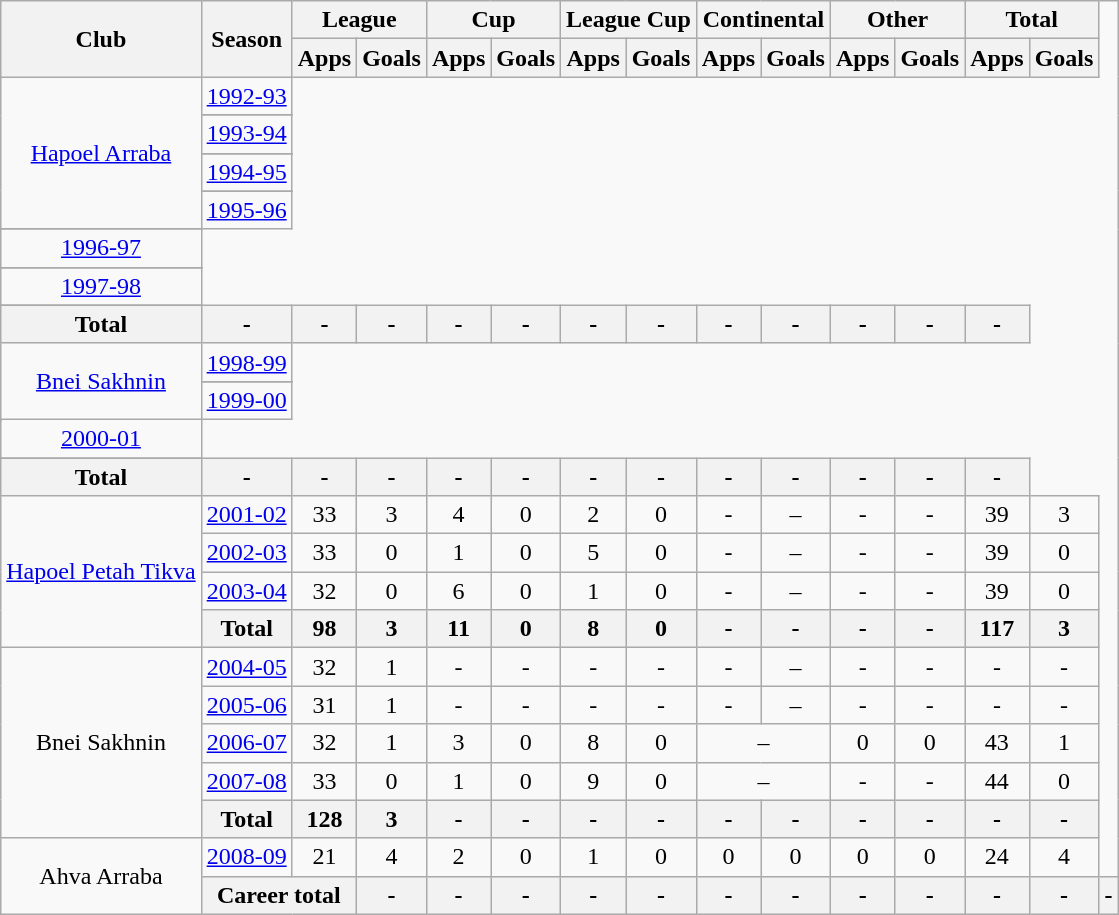<table class="wikitable" style="text-align: center;">
<tr>
<th rowspan="2">Club</th>
<th rowspan="2">Season</th>
<th colspan="2">League</th>
<th colspan="2">Cup</th>
<th colspan="2">League Cup</th>
<th colspan="2">Continental</th>
<th colspan="2">Other</th>
<th colspan="2">Total</th>
</tr>
<tr>
<th>Apps</th>
<th>Goals</th>
<th>Apps</th>
<th>Goals</th>
<th>Apps</th>
<th>Goals</th>
<th>Apps</th>
<th>Goals</th>
<th>Apps</th>
<th>Goals</th>
<th>Apps</th>
<th>Goals</th>
</tr>
<tr>
<td rowspan="7" valign="center"><a href='#'>Hapoel Arraba</a></td>
<td><a href='#'>1992-93</a></td>
</tr>
<tr ||-||-||-||-||-||-||–||-||-||-||->
</tr>
<tr>
<td><a href='#'>1993-94</a></td>
</tr>
<tr ||-||-||-||-||-||-||–||-||-||-||->
</tr>
<tr>
<td><a href='#'>1994-95</a></td>
</tr>
<tr ||-||-||-||-||-||-||–||-||-||-||->
</tr>
<tr>
<td><a href='#'>1995-96</a></td>
</tr>
<tr ||-||-||-||-||-||-||–||-||-||-||->
</tr>
<tr>
<td><a href='#'>1996-97</a></td>
</tr>
<tr ||-||-||-||-||-||-||–||-||-||-||->
</tr>
<tr>
<td><a href='#'>1997-98</a></td>
</tr>
<tr ||-||-||-||-||-||-||–||-||-||-||->
</tr>
<tr>
<th>Total</th>
<th>-</th>
<th>-</th>
<th>-</th>
<th>-</th>
<th>-</th>
<th>-</th>
<th>-</th>
<th>-</th>
<th>-</th>
<th>-</th>
<th>-</th>
<th>-</th>
</tr>
<tr>
<td rowspan="4" valign="center"><a href='#'>Bnei Sakhnin</a></td>
<td><a href='#'>1998-99</a></td>
</tr>
<tr ||-||-||-||-||-||-||–||-||-||-||->
</tr>
<tr>
<td><a href='#'>1999-00</a></td>
</tr>
<tr ||-||-||-||-||-||-||–||-||-||-||->
</tr>
<tr>
<td><a href='#'>2000-01</a></td>
</tr>
<tr ||-||-||-||-||-||-||–||-||-||-||->
</tr>
<tr>
<th>Total</th>
<th>-</th>
<th>-</th>
<th>-</th>
<th>-</th>
<th>-</th>
<th>-</th>
<th>-</th>
<th>-</th>
<th>-</th>
<th>-</th>
<th>-</th>
<th>-</th>
</tr>
<tr>
<td rowspan="4" valign="center"><a href='#'>Hapoel Petah Tikva</a></td>
<td><a href='#'>2001-02</a></td>
<td>33</td>
<td>3</td>
<td>4</td>
<td>0</td>
<td>2</td>
<td>0</td>
<td>-</td>
<td>–</td>
<td>-</td>
<td>-</td>
<td>39</td>
<td>3</td>
</tr>
<tr>
<td><a href='#'>2002-03</a></td>
<td>33</td>
<td>0</td>
<td>1</td>
<td>0</td>
<td>5</td>
<td>0</td>
<td>-</td>
<td>–</td>
<td>-</td>
<td>-</td>
<td>39</td>
<td>0</td>
</tr>
<tr>
<td><a href='#'>2003-04</a></td>
<td>32</td>
<td>0</td>
<td>6</td>
<td>0</td>
<td>1</td>
<td>0</td>
<td>-</td>
<td>–</td>
<td>-</td>
<td>-</td>
<td>39</td>
<td>0</td>
</tr>
<tr>
<th>Total</th>
<th>98</th>
<th>3</th>
<th>11</th>
<th>0</th>
<th>8</th>
<th>0</th>
<th>-</th>
<th>-</th>
<th>-</th>
<th>-</th>
<th>117</th>
<th>3</th>
</tr>
<tr>
<td rowspan="5" valign="center">Bnei Sakhnin</td>
<td><a href='#'>2004-05</a></td>
<td>32</td>
<td>1</td>
<td>-</td>
<td>-</td>
<td>-</td>
<td>-</td>
<td>-</td>
<td>–</td>
<td>-</td>
<td>-</td>
<td>-</td>
<td>-</td>
</tr>
<tr>
<td><a href='#'>2005-06</a></td>
<td>31</td>
<td>1</td>
<td>-</td>
<td>-</td>
<td>-</td>
<td>-</td>
<td>-</td>
<td>–</td>
<td>-</td>
<td>-</td>
<td>-</td>
<td>-</td>
</tr>
<tr>
<td><a href='#'>2006-07</a></td>
<td>32</td>
<td>1</td>
<td>3</td>
<td>0</td>
<td>8</td>
<td>0</td>
<td colspan="2">–</td>
<td>0</td>
<td>0</td>
<td>43</td>
<td>1</td>
</tr>
<tr>
<td><a href='#'>2007-08</a></td>
<td>33</td>
<td>0</td>
<td>1</td>
<td>0</td>
<td>9</td>
<td>0</td>
<td colspan="2">–</td>
<td>-</td>
<td>-</td>
<td>44</td>
<td>0</td>
</tr>
<tr>
<th>Total</th>
<th>128</th>
<th>3</th>
<th>-</th>
<th>-</th>
<th>-</th>
<th>-</th>
<th>-</th>
<th>-</th>
<th>-</th>
<th>-</th>
<th>-</th>
<th>-</th>
</tr>
<tr>
<td rowspan="2"valign="center">Ahva Arraba</td>
<td><a href='#'>2008-09</a></td>
<td>21</td>
<td>4</td>
<td>2</td>
<td>0</td>
<td>1</td>
<td>0</td>
<td>0</td>
<td>0</td>
<td>0</td>
<td>0</td>
<td>24</td>
<td>4</td>
</tr>
<tr>
<th colspan="2">Career total</th>
<th>-</th>
<th>-</th>
<th>-</th>
<th>-</th>
<th>-</th>
<th>-</th>
<th>-</th>
<th>-</th>
<th>-</th>
<th>-</th>
<th>-</th>
<th>-</th>
</tr>
</table>
